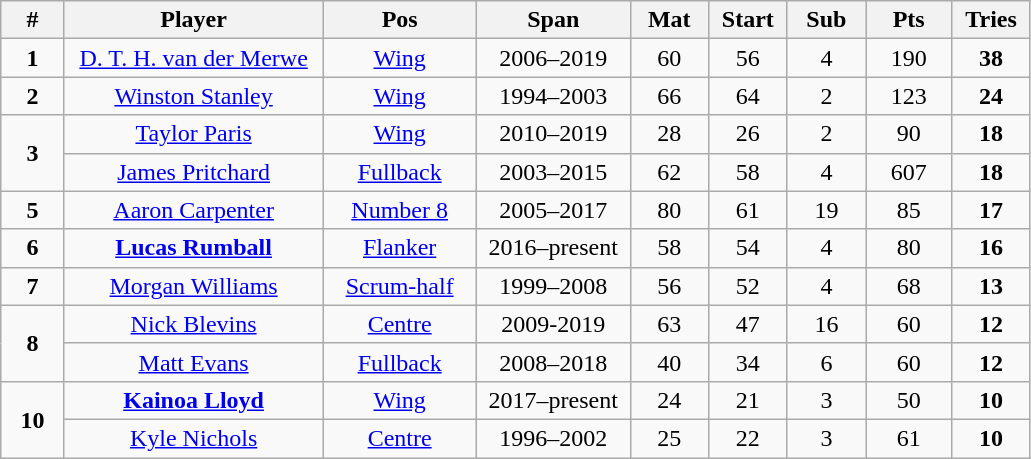<table class="wikitable" style="font-size:100%; text-align:center;">
<tr>
<th style="width:35px;">#</th>
<th style="width:165px;">Player</th>
<th style="width:95px;">Pos</th>
<th style="width:95px;">Span</th>
<th style="width:45px;">Mat</th>
<th style="width:45px;">Start</th>
<th style="width:45px;">Sub</th>
<th style="width:50px;">Pts</th>
<th style="width:45px;">Tries</th>
</tr>
<tr>
<td><strong>1</strong></td>
<td><a href='#'>D. T. H. van der Merwe</a></td>
<td><a href='#'>Wing</a></td>
<td>2006–2019</td>
<td>60</td>
<td>56</td>
<td>4</td>
<td>190</td>
<td><strong>38</strong></td>
</tr>
<tr>
<td><strong>2</strong></td>
<td><a href='#'>Winston Stanley</a></td>
<td><a href='#'>Wing</a></td>
<td>1994–2003</td>
<td>66</td>
<td>64</td>
<td>2</td>
<td>123</td>
<td><strong>24</strong></td>
</tr>
<tr>
<td rowspan="2"><strong>3</strong></td>
<td><a href='#'>Taylor Paris</a></td>
<td><a href='#'>Wing</a></td>
<td>2010–2019</td>
<td>28</td>
<td>26</td>
<td>2</td>
<td>90</td>
<td><strong>18</strong></td>
</tr>
<tr>
<td><a href='#'>James Pritchard</a></td>
<td><a href='#'>Fullback</a></td>
<td>2003–2015</td>
<td>62</td>
<td>58</td>
<td>4</td>
<td>607</td>
<td><strong>18</strong></td>
</tr>
<tr>
<td><strong>5</strong></td>
<td><a href='#'>Aaron Carpenter</a></td>
<td><a href='#'>Number 8</a></td>
<td>2005–2017</td>
<td>80</td>
<td>61</td>
<td>19</td>
<td>85</td>
<td><strong>17</strong></td>
</tr>
<tr>
<td><strong>6</strong></td>
<td><strong><a href='#'>Lucas Rumball</a></strong></td>
<td><a href='#'>Flanker</a></td>
<td>2016–present</td>
<td>58</td>
<td>54</td>
<td>4</td>
<td>80</td>
<td><strong>16</strong></td>
</tr>
<tr>
<td><strong>7</strong></td>
<td><a href='#'>Morgan Williams</a></td>
<td><a href='#'>Scrum-half</a></td>
<td>1999–2008</td>
<td>56</td>
<td>52</td>
<td>4</td>
<td>68</td>
<td><strong>13</strong></td>
</tr>
<tr>
<td rowspan="2"><strong>8</strong></td>
<td><a href='#'>Nick Blevins</a></td>
<td><a href='#'>Centre</a></td>
<td>2009-2019</td>
<td>63</td>
<td>47</td>
<td>16</td>
<td>60</td>
<td><strong>12</strong></td>
</tr>
<tr>
<td><a href='#'>Matt Evans</a></td>
<td><a href='#'>Fullback</a></td>
<td>2008–2018</td>
<td>40</td>
<td>34</td>
<td>6</td>
<td>60</td>
<td><strong>12</strong></td>
</tr>
<tr>
<td rowspan="2"><strong>10</strong></td>
<td><strong><a href='#'>Kainoa Lloyd</a></strong></td>
<td><a href='#'>Wing</a></td>
<td>2017–present</td>
<td>24</td>
<td>21</td>
<td>3</td>
<td>50</td>
<td><strong>10</strong></td>
</tr>
<tr>
<td><a href='#'>Kyle Nichols</a></td>
<td><a href='#'>Centre</a></td>
<td>1996–2002</td>
<td>25</td>
<td>22</td>
<td>3</td>
<td>61</td>
<td><strong>10</strong></td>
</tr>
</table>
